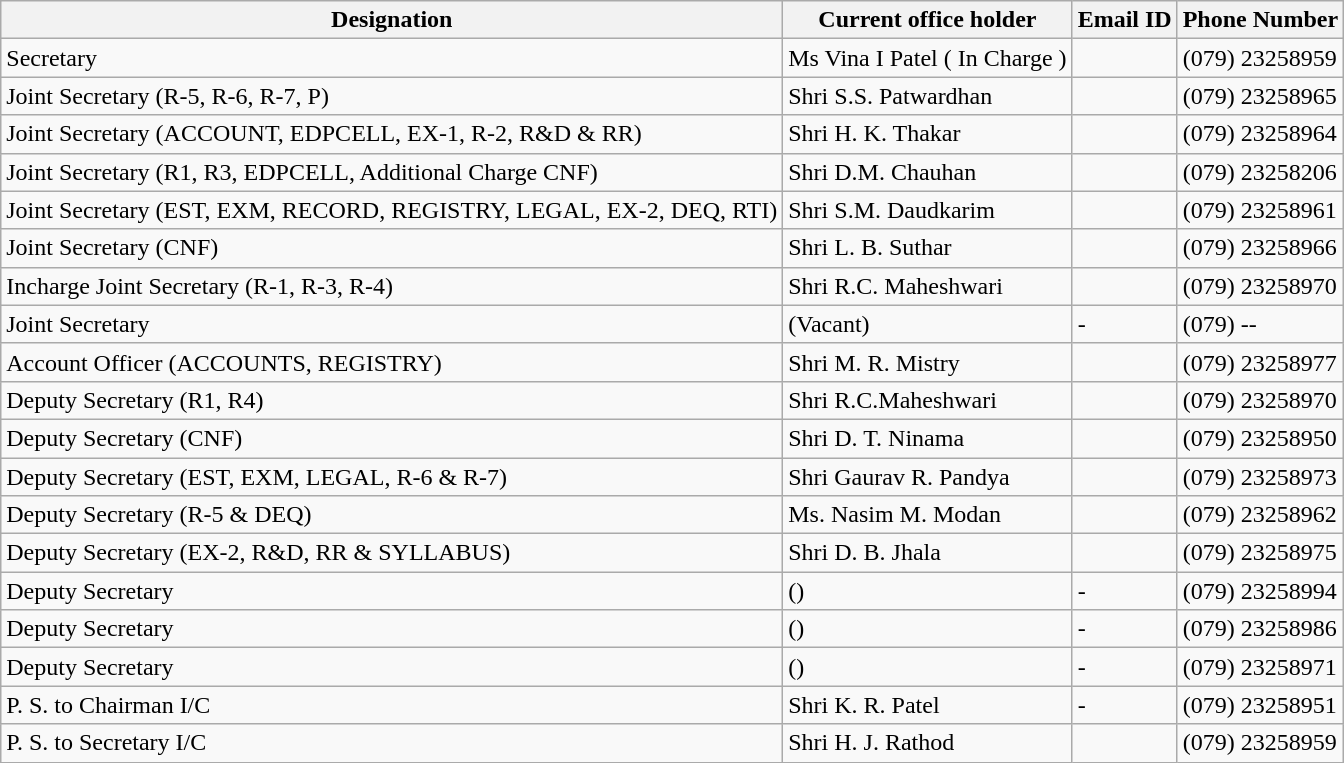<table class="wikitable">
<tr>
<th>Designation</th>
<th>Current office holder</th>
<th>Email ID</th>
<th>Phone Number</th>
</tr>
<tr>
<td>Secretary</td>
<td>Ms Vina I Patel ( In Charge )</td>
<td></td>
<td>(079) 23258959</td>
</tr>
<tr>
<td>Joint Secretary (R-5, R-6, R-7, P)</td>
<td>Shri S.S. Patwardhan</td>
<td></td>
<td>(079) 23258965</td>
</tr>
<tr>
<td>Joint Secretary (ACCOUNT, EDPCELL, EX-1, R-2, R&D & RR)</td>
<td>Shri H. K. Thakar</td>
<td></td>
<td>(079) 23258964</td>
</tr>
<tr>
<td>Joint Secretary (R1, R3, EDPCELL, Additional Charge CNF)</td>
<td>Shri D.M. Chauhan</td>
<td></td>
<td>(079) 23258206</td>
</tr>
<tr>
<td>Joint Secretary (EST, EXM, RECORD, REGISTRY, LEGAL, EX-2, DEQ, RTI)</td>
<td>Shri S.M. Daudkarim</td>
<td></td>
<td>(079) 23258961</td>
</tr>
<tr>
<td>Joint Secretary (CNF)</td>
<td>Shri L. B. Suthar</td>
<td></td>
<td>(079) 23258966</td>
</tr>
<tr>
<td>Incharge Joint Secretary (R-1, R-3, R-4)</td>
<td>Shri R.C. Maheshwari</td>
<td></td>
<td>(079) 23258970</td>
</tr>
<tr>
<td>Joint Secretary</td>
<td>(Vacant)</td>
<td>-</td>
<td>(079) --</td>
</tr>
<tr>
<td>Account Officer (ACCOUNTS, REGISTRY)</td>
<td>Shri M. R. Mistry</td>
<td></td>
<td>(079) 23258977</td>
</tr>
<tr>
<td>Deputy Secretary (R1, R4)</td>
<td>Shri R.C.Maheshwari</td>
<td></td>
<td>(079) 23258970</td>
</tr>
<tr>
<td>Deputy Secretary (CNF)</td>
<td>Shri D. T. Ninama</td>
<td></td>
<td>(079) 23258950</td>
</tr>
<tr>
<td>Deputy Secretary (EST, EXM, LEGAL, R-6 & R-7)</td>
<td>Shri Gaurav R. Pandya</td>
<td></td>
<td>(079) 23258973</td>
</tr>
<tr>
<td>Deputy Secretary (R-5 & DEQ)</td>
<td>Ms. Nasim M. Modan</td>
<td></td>
<td>(079) 23258962</td>
</tr>
<tr>
<td>Deputy Secretary (EX-2, R&D, RR & SYLLABUS)</td>
<td>Shri D. B. Jhala</td>
<td></td>
<td>(079) 23258975</td>
</tr>
<tr>
<td>Deputy Secretary</td>
<td>()</td>
<td>-</td>
<td>(079) 23258994</td>
</tr>
<tr>
<td>Deputy Secretary</td>
<td>()</td>
<td>-</td>
<td>(079) 23258986</td>
</tr>
<tr>
<td>Deputy Secretary</td>
<td>()</td>
<td>-</td>
<td>(079) 23258971</td>
</tr>
<tr>
<td>P. S. to Chairman I/C</td>
<td>Shri K. R. Patel</td>
<td>-</td>
<td>(079) 23258951</td>
</tr>
<tr>
<td>P. S. to Secretary I/C</td>
<td>Shri H. J. Rathod</td>
<td></td>
<td>(079) 23258959</td>
</tr>
</table>
